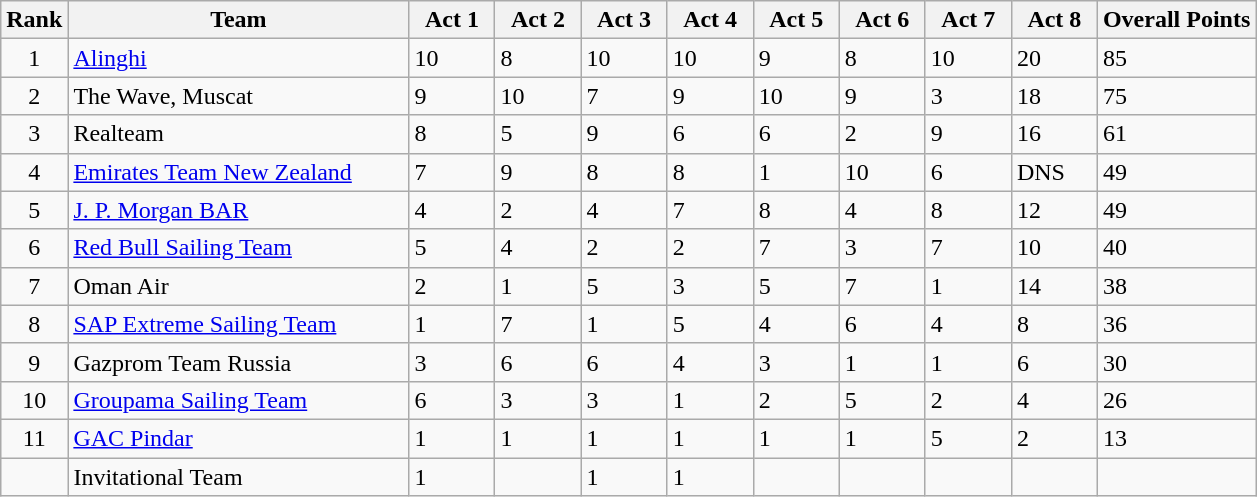<table class="wikitable">
<tr>
<th>Rank</th>
<th width=220>Team</th>
<th width=50>Act 1</th>
<th width=50>Act 2</th>
<th width=50>Act 3</th>
<th width=50>Act 4</th>
<th width=50>Act 5</th>
<th width=50>Act 6</th>
<th width=50>Act 7</th>
<th width=50>Act 8</th>
<th>Overall Points</th>
</tr>
<tr>
<td align="center">1</td>
<td> <a href='#'>Alinghi</a></td>
<td>10</td>
<td>8</td>
<td>10</td>
<td>10</td>
<td>9</td>
<td>8</td>
<td>10</td>
<td>20</td>
<td>85</td>
</tr>
<tr>
<td align="center">2</td>
<td> The Wave, Muscat</td>
<td>9</td>
<td>10</td>
<td>7</td>
<td>9</td>
<td>10</td>
<td>9</td>
<td>3</td>
<td>18</td>
<td>75</td>
</tr>
<tr>
<td align="center">3</td>
<td> Realteam</td>
<td>8</td>
<td>5</td>
<td>9</td>
<td>6</td>
<td>6</td>
<td>2</td>
<td>9</td>
<td>16</td>
<td>61</td>
</tr>
<tr>
<td align="center">4</td>
<td> <a href='#'>Emirates Team New Zealand</a></td>
<td>7</td>
<td>9</td>
<td>8</td>
<td>8</td>
<td>1</td>
<td>10</td>
<td>6</td>
<td>DNS</td>
<td>49</td>
</tr>
<tr>
<td align="center">5</td>
<td> <a href='#'>J. P. Morgan BAR</a></td>
<td>4</td>
<td>2</td>
<td>4</td>
<td>7</td>
<td>8</td>
<td>4</td>
<td>8</td>
<td>12</td>
<td>49</td>
</tr>
<tr>
<td align="center">6</td>
<td> <a href='#'>Red Bull Sailing Team</a></td>
<td>5</td>
<td>4</td>
<td>2</td>
<td>2</td>
<td>7</td>
<td>3</td>
<td>7</td>
<td>10</td>
<td>40</td>
</tr>
<tr>
<td align="center">7</td>
<td> Oman Air</td>
<td>2</td>
<td>1</td>
<td>5</td>
<td>3</td>
<td>5</td>
<td>7</td>
<td>1</td>
<td>14</td>
<td>38</td>
</tr>
<tr>
<td align="center">8</td>
<td> <a href='#'>SAP Extreme Sailing Team</a></td>
<td>1</td>
<td>7</td>
<td>1</td>
<td>5</td>
<td>4</td>
<td>6</td>
<td>4</td>
<td>8</td>
<td>36</td>
</tr>
<tr>
<td align="center">9</td>
<td> Gazprom Team Russia</td>
<td>3</td>
<td>6</td>
<td>6</td>
<td>4</td>
<td>3</td>
<td>1</td>
<td>1</td>
<td>6</td>
<td>30</td>
</tr>
<tr>
<td align="center">10</td>
<td> <a href='#'>Groupama Sailing Team</a></td>
<td>6</td>
<td>3</td>
<td>3</td>
<td>1</td>
<td>2</td>
<td>5</td>
<td>2</td>
<td>4</td>
<td>26</td>
</tr>
<tr>
<td align="center">11</td>
<td> <a href='#'>GAC Pindar</a></td>
<td>1</td>
<td>1</td>
<td>1</td>
<td>1</td>
<td>1</td>
<td>1</td>
<td>5</td>
<td>2</td>
<td>13</td>
</tr>
<tr>
<td align="center"></td>
<td> Invitational Team</td>
<td>1 </td>
<td> </td>
<td>1 </td>
<td>1 </td>
<td></td>
<td></td>
<td></td>
<td></td>
</tr>
</table>
